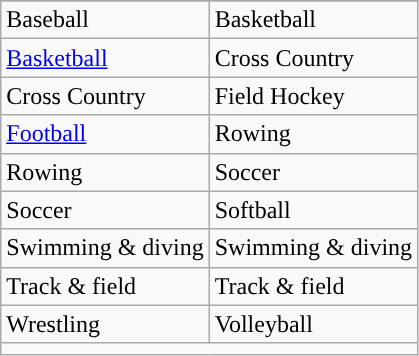<table class="wikitable" style="float:left; clear:left; margin:0 0 1em 1em;">
<tr>
</tr>
<tr>
<td>Baseball</td>
<td>Basketball</td>
</tr>
<tr>
<td><a href='#'>Basketball</a></td>
<td>Cross Country</td>
</tr>
<tr>
<td>Cross Country</td>
<td>Field Hockey</td>
</tr>
<tr>
<td><a href='#'>Football</a></td>
<td>Rowing</td>
</tr>
<tr>
<td>Rowing</td>
<td>Soccer</td>
</tr>
<tr>
<td>Soccer</td>
<td>Softball</td>
</tr>
<tr>
<td>Swimming & diving</td>
<td>Swimming & diving</td>
</tr>
<tr>
<td>Track & field</td>
<td>Track & field</td>
</tr>
<tr>
<td>Wrestling</td>
<td>Volleyball</td>
</tr>
<tr>
<td colspan="2"></td>
</tr>
</table>
